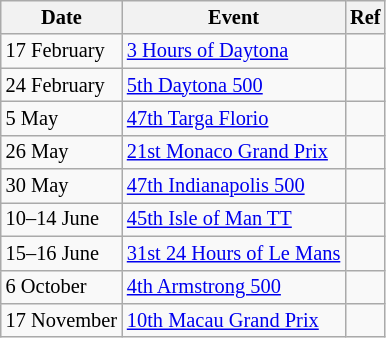<table class="wikitable" style="font-size: 85%">
<tr>
<th>Date</th>
<th>Event</th>
<th>Ref</th>
</tr>
<tr>
<td>17 February</td>
<td><a href='#'>3 Hours of Daytona</a></td>
<td></td>
</tr>
<tr>
<td>24 February</td>
<td><a href='#'>5th Daytona 500</a></td>
<td></td>
</tr>
<tr>
<td>5 May</td>
<td><a href='#'>47th Targa Florio</a></td>
<td></td>
</tr>
<tr>
<td>26 May</td>
<td><a href='#'>21st Monaco Grand Prix</a></td>
<td></td>
</tr>
<tr>
<td>30 May</td>
<td><a href='#'>47th Indianapolis 500</a></td>
<td></td>
</tr>
<tr>
<td>10–14 June</td>
<td><a href='#'>45th Isle of Man TT</a></td>
<td></td>
</tr>
<tr>
<td>15–16 June</td>
<td><a href='#'>31st 24 Hours of Le Mans</a></td>
<td></td>
</tr>
<tr>
<td>6 October</td>
<td><a href='#'>4th Armstrong 500</a></td>
<td></td>
</tr>
<tr>
<td>17 November</td>
<td><a href='#'>10th Macau Grand Prix</a></td>
<td></td>
</tr>
</table>
